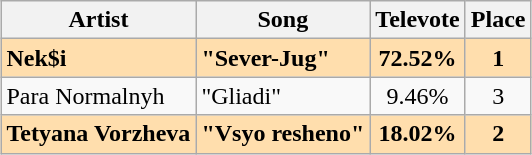<table class="sortable wikitable" style="margin: 1em auto 1em auto; text-align:center;">
<tr>
<th>Artist</th>
<th>Song</th>
<th>Televote</th>
<th>Place</th>
</tr>
<tr style="font-weight:bold; background:navajowhite;">
<td style="text-align:left;">Nek$i</td>
<td style="text-align:left;">"Sever-Jug"</td>
<td>72.52%</td>
<td>1</td>
</tr>
<tr>
<td style="text-align:left;">Para Normalnyh</td>
<td style="text-align:left;">"Gliadi"</td>
<td>9.46%</td>
<td>3</td>
</tr>
<tr style="font-weight:bold; background:navajowhite;">
<td style="text-align:left;">Tetyana Vorzheva</td>
<td style="text-align:left;">"Vsyo resheno"</td>
<td>18.02%</td>
<td>2</td>
</tr>
</table>
